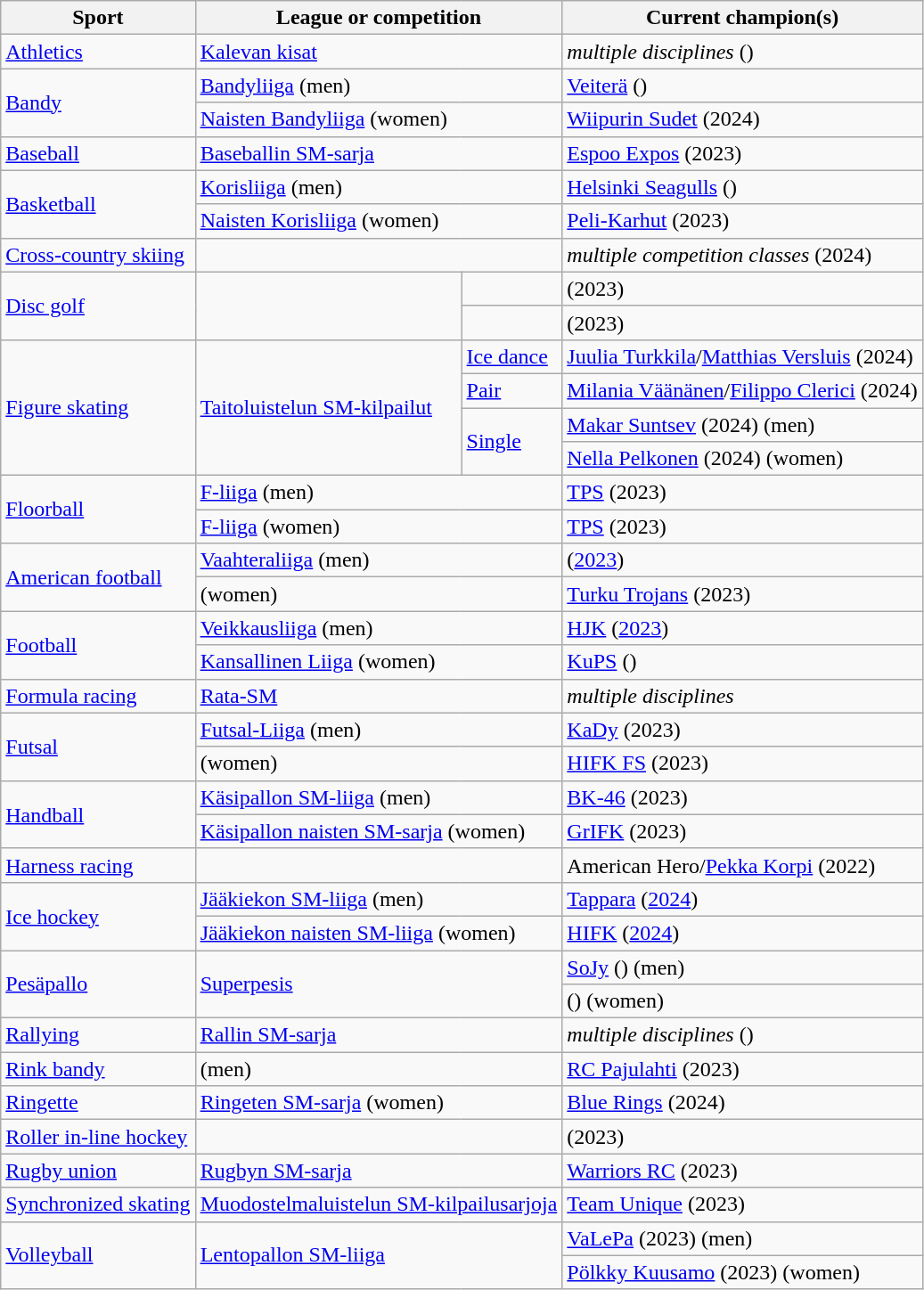<table class="wikitable">
<tr>
<th>Sport</th>
<th colspan="2">League or competition</th>
<th>Current champion(s)</th>
</tr>
<tr>
<td><a href='#'>Athletics</a></td>
<td colspan="2"><a href='#'>Kalevan kisat</a></td>
<td><em>multiple disciplines</em> ()</td>
</tr>
<tr>
<td rowspan="2"><a href='#'>Bandy</a></td>
<td colspan="2"><a href='#'>Bandyliiga</a> (men)</td>
<td><a href='#'>Veiterä</a> ()</td>
</tr>
<tr>
<td colspan="2"><a href='#'>Naisten Bandyliiga</a> (women)</td>
<td><a href='#'>Wiipurin Sudet</a> (2024)</td>
</tr>
<tr>
<td><a href='#'>Baseball</a></td>
<td colspan="2"><a href='#'>Baseballin SM-sarja</a></td>
<td><a href='#'>Espoo Expos</a> (2023)</td>
</tr>
<tr>
<td rowspan="2"><a href='#'>Basketball</a></td>
<td colspan="2"><a href='#'>Korisliiga</a> (men)</td>
<td><a href='#'>Helsinki Seagulls</a> ()</td>
</tr>
<tr>
<td colspan="2"><a href='#'>Naisten Korisliiga</a> (women)</td>
<td><a href='#'>Peli-Karhut</a> (2023)</td>
</tr>
<tr>
<td><a href='#'>Cross-country skiing</a></td>
<td colspan="2"></td>
<td><em>multiple competition classes</em> (2024)</td>
</tr>
<tr>
<td rowspan="2"><a href='#'>Disc golf</a></td>
<td rowspan="2"></td>
<td></td>
<td> (2023)</td>
</tr>
<tr>
<td></td>
<td> (2023)</td>
</tr>
<tr>
<td rowspan="4"><a href='#'>Figure skating</a></td>
<td rowspan="4"><a href='#'>Taitoluistelun SM-kilpailut</a></td>
<td><a href='#'>Ice dance</a></td>
<td><a href='#'>Juulia Turkkila</a>/<a href='#'>Matthias Versluis</a> (2024)</td>
</tr>
<tr>
<td><a href='#'>Pair</a></td>
<td><a href='#'>Milania Väänänen</a>/<a href='#'>Filippo Clerici</a> (2024)</td>
</tr>
<tr>
<td rowspan="2"><a href='#'>Single</a></td>
<td><a href='#'>Makar Suntsev</a> (2024) (men)</td>
</tr>
<tr>
<td><a href='#'>Nella Pelkonen</a> (2024) (women)</td>
</tr>
<tr>
<td rowspan="2"><a href='#'>Floorball</a></td>
<td colspan="2"><a href='#'>F-liiga</a> (men)</td>
<td><a href='#'>TPS</a> (2023)</td>
</tr>
<tr>
<td colspan="2"><a href='#'>F-liiga</a> (women)</td>
<td><a href='#'>TPS</a> (2023)</td>
</tr>
<tr>
<td rowspan="2"><a href='#'>American football</a></td>
<td colspan="2"><a href='#'>Vaahteraliiga</a> (men)</td>
<td> (<a href='#'>2023</a>)</td>
</tr>
<tr>
<td colspan="2"> (women)</td>
<td><a href='#'>Turku Trojans</a> (2023)</td>
</tr>
<tr>
<td rowspan="2"><a href='#'>Football</a></td>
<td colspan="2"><a href='#'>Veikkausliiga</a> (men)</td>
<td><a href='#'>HJK</a> (<a href='#'>2023</a>)</td>
</tr>
<tr>
<td colspan="2"><a href='#'>Kansallinen Liiga</a> (women)</td>
<td><a href='#'>KuPS</a> ()</td>
</tr>
<tr>
<td><a href='#'>Formula racing</a></td>
<td colspan="2"><a href='#'>Rata-SM</a></td>
<td><em>multiple disciplines</em></td>
</tr>
<tr>
<td rowspan="2"><a href='#'>Futsal</a></td>
<td colspan="2"><a href='#'>Futsal-Liiga</a> (men)</td>
<td><a href='#'>KaDy</a> (2023)</td>
</tr>
<tr>
<td colspan="2"> (women)</td>
<td><a href='#'>HIFK FS</a> (2023)</td>
</tr>
<tr>
<td rowspan="2"><a href='#'>Handball</a></td>
<td colspan="2"><a href='#'>Käsipallon SM-liiga</a> (men)</td>
<td><a href='#'>BK-46</a> (2023)</td>
</tr>
<tr>
<td colspan="2"><a href='#'>Käsipallon naisten SM-sarja</a> (women)</td>
<td><a href='#'>GrIFK</a> (2023)</td>
</tr>
<tr>
<td><a href='#'>Harness racing</a></td>
<td colspan="2"></td>
<td>American Hero/<a href='#'>Pekka Korpi</a> (2022)</td>
</tr>
<tr>
<td rowspan="2"><a href='#'>Ice hockey</a></td>
<td colspan="2"><a href='#'>Jääkiekon SM-liiga</a> (men)</td>
<td><a href='#'>Tappara</a> (<a href='#'>2024</a>)</td>
</tr>
<tr>
<td colspan="2"><a href='#'>Jääkiekon naisten SM-liiga</a> (women)</td>
<td><a href='#'>HIFK</a> (<a href='#'>2024</a>)</td>
</tr>
<tr>
<td rowspan="2"><a href='#'>Pesäpallo</a></td>
<td colspan="2" rowspan="2"><a href='#'>Superpesis</a></td>
<td><a href='#'>SoJy</a> () (men)</td>
</tr>
<tr>
<td> () (women)</td>
</tr>
<tr>
<td><a href='#'>Rallying</a></td>
<td colspan="2"><a href='#'>Rallin SM-sarja</a></td>
<td><em>multiple disciplines</em> ()</td>
</tr>
<tr>
<td><a href='#'>Rink bandy</a></td>
<td colspan="2"> (men)</td>
<td><a href='#'>RC Pajulahti</a> (2023)</td>
</tr>
<tr>
<td><a href='#'>Ringette</a></td>
<td colspan="2"><a href='#'>Ringeten SM-sarja</a> (women)</td>
<td><a href='#'>Blue Rings</a> (2024)</td>
</tr>
<tr>
<td><a href='#'>Roller in-line hockey</a></td>
<td colspan="2"></td>
<td> (2023)</td>
</tr>
<tr>
<td><a href='#'>Rugby union</a></td>
<td colspan="2"><a href='#'>Rugbyn SM-sarja</a></td>
<td><a href='#'>Warriors RC</a> (2023)</td>
</tr>
<tr>
<td><a href='#'>Synchronized skating</a></td>
<td colspan="2"><a href='#'>Muodostelmaluistelun SM-kilpailusarjoja</a></td>
<td><a href='#'>Team Unique</a> (2023)</td>
</tr>
<tr>
<td rowspan="2"><a href='#'>Volleyball</a></td>
<td colspan="2" rowspan="2"><a href='#'>Lentopallon SM-liiga</a></td>
<td><a href='#'>VaLePa</a> (2023) (men)</td>
</tr>
<tr>
<td><a href='#'>Pölkky Kuusamo</a> (2023) (women)</td>
</tr>
</table>
